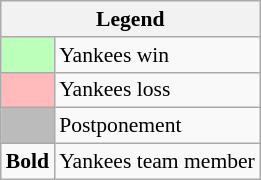<table class="wikitable" style="font-size:90%">
<tr>
<th colspan=2>Legend</th>
</tr>
<tr>
<td style="background:#bfb;"> </td>
<td>Yankees win</td>
</tr>
<tr>
<td style="background:#fbb;"> </td>
<td>Yankees loss</td>
</tr>
<tr>
<td style="background:#bbb;"> </td>
<td>Postponement</td>
</tr>
<tr>
<td><strong>Bold</strong></td>
<td>Yankees team member</td>
</tr>
</table>
